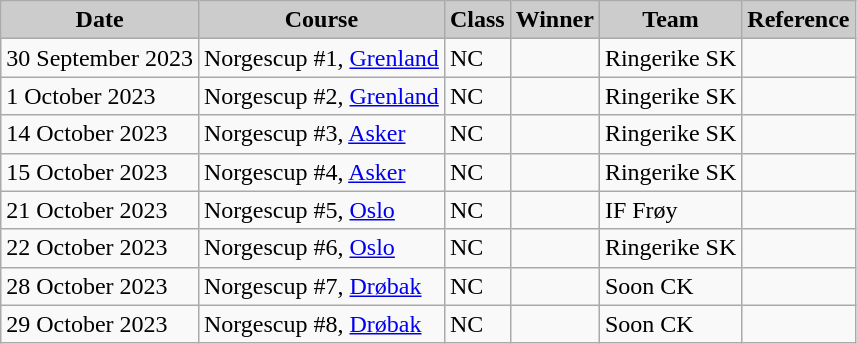<table class="wikitable sortable alternance ">
<tr>
<th scope="col" style="background-color:#CCCCCC;">Date</th>
<th scope="col" style="background-color:#CCCCCC;">Course</th>
<th scope="col" style="background-color:#CCCCCC;">Class</th>
<th scope="col" style="background-color:#CCCCCC;">Winner</th>
<th scope="col" style="background-color:#CCCCCC;">Team</th>
<th scope="col" style="background-color:#CCCCCC;">Reference</th>
</tr>
<tr>
<td>30 September 2023</td>
<td> Norgescup #1, <a href='#'>Grenland</a></td>
<td>NC</td>
<td></td>
<td>Ringerike SK</td>
<td></td>
</tr>
<tr>
<td>1 October 2023</td>
<td> Norgescup #2, <a href='#'>Grenland</a></td>
<td>NC</td>
<td></td>
<td>Ringerike SK</td>
<td></td>
</tr>
<tr>
<td>14 October 2023</td>
<td> Norgescup #3, <a href='#'>Asker</a></td>
<td>NC</td>
<td></td>
<td>Ringerike SK</td>
<td></td>
</tr>
<tr>
<td>15 October 2023</td>
<td> Norgescup #4, <a href='#'>Asker</a></td>
<td>NC</td>
<td></td>
<td>Ringerike SK</td>
<td></td>
</tr>
<tr>
<td>21 October 2023</td>
<td> Norgescup #5, <a href='#'>Oslo</a></td>
<td>NC</td>
<td></td>
<td>IF Frøy</td>
<td></td>
</tr>
<tr>
<td>22 October 2023</td>
<td> Norgescup #6, <a href='#'>Oslo</a></td>
<td>NC</td>
<td></td>
<td>Ringerike SK</td>
<td></td>
</tr>
<tr>
<td>28 October 2023</td>
<td> Norgescup #7, <a href='#'>Drøbak</a></td>
<td>NC</td>
<td></td>
<td>Soon CK</td>
<td></td>
</tr>
<tr>
<td>29 October 2023</td>
<td> Norgescup #8, <a href='#'>Drøbak</a></td>
<td>NC</td>
<td></td>
<td>Soon CK</td>
<td></td>
</tr>
</table>
